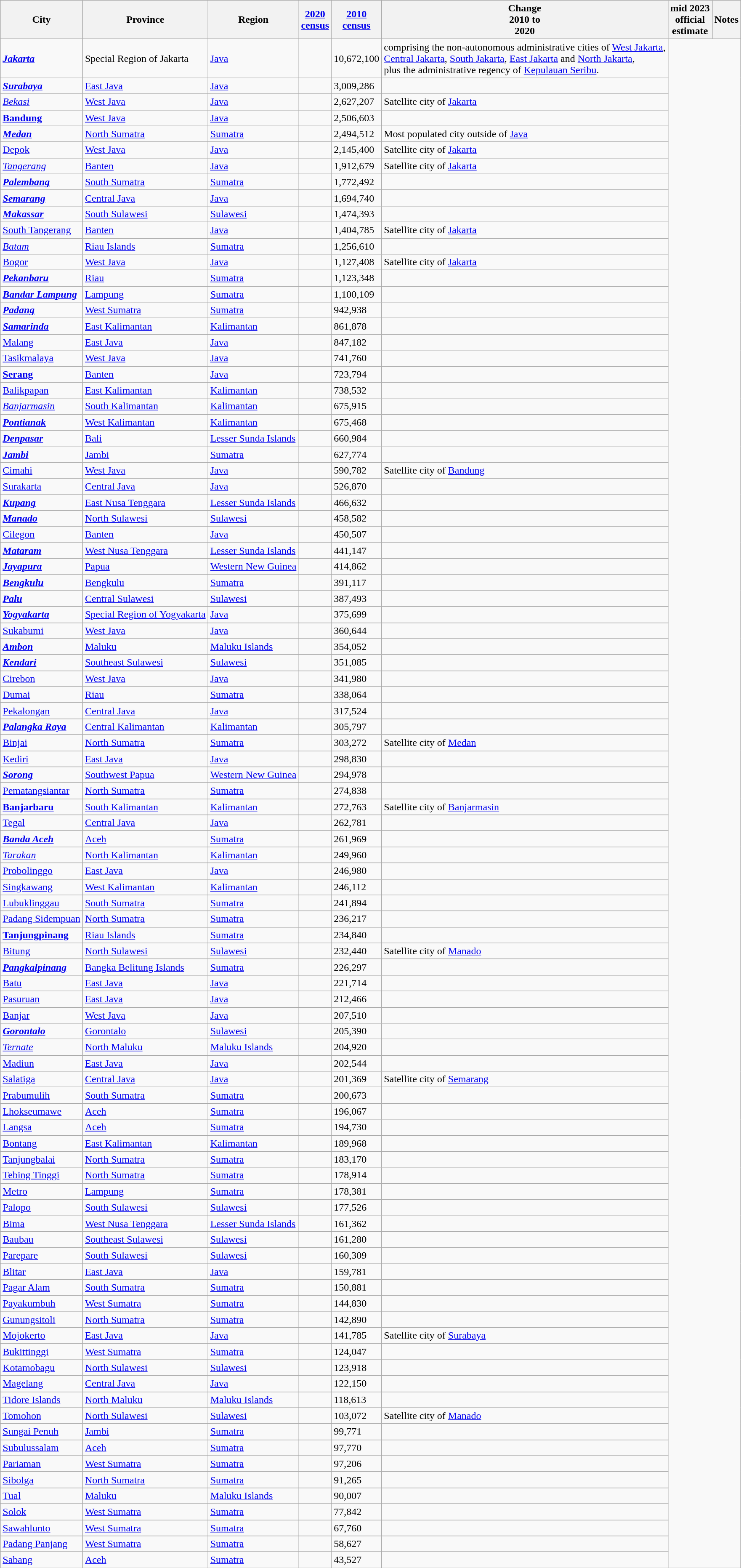<table class="wikitable sortable static-row-numbers"||No>
<tr>
<th>City</th>
<th>Province</th>
<th>Region</th>
<th><a href='#'>2020<br>census</a><br></th>
<th><a href='#'>2010<br>census</a><br></th>
<th>Change <br>2010 to<br>2020</th>
<th>mid 2023 <br>official<br>estimate</th>
<th>Notes</th>
</tr>
<tr>
<td><strong><em><a href='#'>Jakarta</a></em></strong></td>
<td>Special Region of Jakarta</td>
<td><a href='#'>Java</a></td>
<td></td>
<td>10,672,100</td>
<td>comprising the non-autonomous administrative cities of <a href='#'>West Jakarta</a>, <br><a href='#'>Central Jakarta</a>, <a href='#'>South Jakarta</a>, <a href='#'>East Jakarta</a> and <a href='#'>North Jakarta</a>,<br>plus the administrative regency of <a href='#'>Kepulauan Seribu</a>.</td>
</tr>
<tr>
<td><strong><em><a href='#'>Surabaya</a></em></strong></td>
<td><a href='#'>East Java</a></td>
<td><a href='#'>Java</a></td>
<td></td>
<td>3,009,286</td>
<td></td>
</tr>
<tr>
<td><em><a href='#'>Bekasi</a></em></td>
<td><a href='#'>West Java</a></td>
<td><a href='#'>Java</a></td>
<td></td>
<td>2,627,207</td>
<td>Satellite city of <a href='#'>Jakarta</a></td>
</tr>
<tr>
<td><strong><a href='#'>Bandung</a></strong></td>
<td><a href='#'>West Java</a></td>
<td><a href='#'>Java</a></td>
<td></td>
<td>2,506,603</td>
<td></td>
</tr>
<tr>
<td><strong><em><a href='#'>Medan</a></em></strong></td>
<td><a href='#'>North Sumatra</a></td>
<td><a href='#'>Sumatra</a></td>
<td></td>
<td>2,494,512</td>
<td>Most populated city outside of <a href='#'>Java</a></td>
</tr>
<tr>
<td><a href='#'>Depok</a></td>
<td><a href='#'>West Java</a></td>
<td><a href='#'>Java</a></td>
<td></td>
<td>2,145,400</td>
<td>Satellite city of <a href='#'>Jakarta</a></td>
</tr>
<tr>
<td><em><a href='#'>Tangerang</a></em></td>
<td><a href='#'>Banten</a></td>
<td><a href='#'>Java</a></td>
<td></td>
<td>1,912,679</td>
<td>Satellite city of <a href='#'>Jakarta</a></td>
</tr>
<tr>
<td><strong><em><a href='#'>Palembang</a></em></strong></td>
<td><a href='#'>South Sumatra</a></td>
<td><a href='#'>Sumatra</a></td>
<td></td>
<td>1,772,492</td>
<td></td>
</tr>
<tr>
<td><strong><em><a href='#'>Semarang</a></em></strong></td>
<td><a href='#'>Central Java</a></td>
<td><a href='#'>Java</a></td>
<td></td>
<td>1,694,740</td>
<td></td>
</tr>
<tr>
<td><strong><em><a href='#'>Makassar</a></em></strong></td>
<td><a href='#'>South Sulawesi</a></td>
<td><a href='#'>Sulawesi</a></td>
<td></td>
<td>1,474,393</td>
<td></td>
</tr>
<tr>
<td><a href='#'>South Tangerang</a></td>
<td><a href='#'>Banten</a></td>
<td><a href='#'>Java</a></td>
<td></td>
<td>1,404,785</td>
<td>Satellite city of <a href='#'>Jakarta</a></td>
</tr>
<tr>
<td><em><a href='#'>Batam</a></em></td>
<td><a href='#'>Riau Islands</a></td>
<td><a href='#'>Sumatra</a></td>
<td></td>
<td>1,256,610</td>
<td></td>
</tr>
<tr>
<td><a href='#'>Bogor</a></td>
<td><a href='#'>West Java</a></td>
<td><a href='#'>Java</a></td>
<td></td>
<td>1,127,408</td>
<td>Satellite city of <a href='#'>Jakarta</a></td>
</tr>
<tr>
<td><strong><em><a href='#'>Pekanbaru</a></em></strong></td>
<td><a href='#'>Riau</a></td>
<td><a href='#'>Sumatra</a></td>
<td></td>
<td>1,123,348</td>
<td></td>
</tr>
<tr>
<td><strong><em><a href='#'>Bandar Lampung</a></em></strong></td>
<td><a href='#'>Lampung</a></td>
<td><a href='#'>Sumatra</a></td>
<td></td>
<td>1,100,109</td>
<td></td>
</tr>
<tr>
<td><strong><em><a href='#'>Padang</a></em></strong></td>
<td><a href='#'>West Sumatra</a></td>
<td><a href='#'>Sumatra</a></td>
<td></td>
<td>942,938</td>
<td></td>
</tr>
<tr>
<td><strong><em><a href='#'>Samarinda</a></em></strong></td>
<td><a href='#'>East Kalimantan</a></td>
<td><a href='#'>Kalimantan</a></td>
<td></td>
<td>861,878</td>
<td></td>
</tr>
<tr>
<td><a href='#'>Malang</a></td>
<td><a href='#'>East Java</a></td>
<td><a href='#'>Java</a></td>
<td></td>
<td>847,182</td>
<td></td>
</tr>
<tr>
<td><a href='#'>Tasikmalaya</a></td>
<td><a href='#'>West Java</a></td>
<td><a href='#'>Java</a></td>
<td></td>
<td>741,760</td>
<td></td>
</tr>
<tr>
<td><strong><a href='#'>Serang</a></strong></td>
<td><a href='#'>Banten</a></td>
<td><a href='#'>Java</a></td>
<td></td>
<td>723,794</td>
<td></td>
</tr>
<tr>
<td><a href='#'>Balikpapan</a></td>
<td><a href='#'>East Kalimantan</a></td>
<td><a href='#'>Kalimantan</a></td>
<td></td>
<td>738,532</td>
<td></td>
</tr>
<tr>
<td><em><a href='#'>Banjarmasin</a></em></td>
<td><a href='#'>South Kalimantan</a></td>
<td><a href='#'>Kalimantan</a></td>
<td></td>
<td>675,915</td>
<td></td>
</tr>
<tr>
<td><strong><em><a href='#'>Pontianak</a></em></strong></td>
<td><a href='#'>West Kalimantan</a></td>
<td><a href='#'>Kalimantan</a></td>
<td></td>
<td>675,468</td>
<td></td>
</tr>
<tr>
<td><strong><em><a href='#'>Denpasar</a></em></strong></td>
<td><a href='#'>Bali</a></td>
<td><a href='#'>Lesser Sunda Islands</a></td>
<td></td>
<td>660,984</td>
<td></td>
</tr>
<tr>
<td><strong><em><a href='#'>Jambi</a></em></strong></td>
<td><a href='#'>Jambi</a></td>
<td><a href='#'>Sumatra</a></td>
<td></td>
<td>627,774</td>
<td></td>
</tr>
<tr>
<td><a href='#'>Cimahi</a></td>
<td><a href='#'>West Java</a></td>
<td><a href='#'>Java</a></td>
<td></td>
<td>590,782</td>
<td>Satellite city of <a href='#'>Bandung</a></td>
</tr>
<tr>
<td><a href='#'>Surakarta</a></td>
<td><a href='#'>Central Java</a></td>
<td><a href='#'>Java</a></td>
<td></td>
<td>526,870</td>
<td></td>
</tr>
<tr>
<td><strong><em><a href='#'>Kupang</a></em></strong></td>
<td><a href='#'>East Nusa Tenggara</a></td>
<td><a href='#'>Lesser Sunda Islands</a></td>
<td></td>
<td>466,632</td>
<td></td>
</tr>
<tr>
<td><strong><em><a href='#'>Manado</a></em></strong></td>
<td><a href='#'>North Sulawesi</a></td>
<td><a href='#'>Sulawesi</a></td>
<td></td>
<td>458,582</td>
<td></td>
</tr>
<tr>
<td><a href='#'>Cilegon</a></td>
<td><a href='#'>Banten</a></td>
<td><a href='#'>Java</a></td>
<td></td>
<td>450,507</td>
<td></td>
</tr>
<tr>
<td><strong><em><a href='#'>Mataram</a></em></strong></td>
<td><a href='#'>West Nusa Tenggara</a></td>
<td><a href='#'>Lesser Sunda Islands</a></td>
<td></td>
<td>441,147</td>
<td></td>
</tr>
<tr>
<td><strong><em><a href='#'>Jayapura</a></em></strong></td>
<td><a href='#'>Papua</a></td>
<td><a href='#'>Western New Guinea</a></td>
<td></td>
<td>414,862</td>
<td></td>
</tr>
<tr>
<td><strong><em><a href='#'>Bengkulu</a></em></strong></td>
<td><a href='#'>Bengkulu</a></td>
<td><a href='#'>Sumatra</a></td>
<td></td>
<td>391,117</td>
<td></td>
</tr>
<tr>
<td><strong><em><a href='#'>Palu</a></em></strong></td>
<td><a href='#'>Central Sulawesi</a></td>
<td><a href='#'>Sulawesi</a></td>
<td></td>
<td>387,493</td>
<td></td>
</tr>
<tr>
<td><strong><em><a href='#'>Yogyakarta</a></em></strong></td>
<td><a href='#'>Special Region of Yogyakarta</a></td>
<td><a href='#'>Java</a></td>
<td></td>
<td>375,699</td>
<td></td>
</tr>
<tr>
<td><a href='#'>Sukabumi</a></td>
<td><a href='#'>West Java</a></td>
<td><a href='#'>Java</a></td>
<td></td>
<td>360,644</td>
<td></td>
</tr>
<tr>
<td><strong><em><a href='#'>Ambon</a></em></strong></td>
<td><a href='#'>Maluku</a></td>
<td><a href='#'>Maluku Islands</a></td>
<td></td>
<td>354,052</td>
<td></td>
</tr>
<tr>
<td><strong><em><a href='#'>Kendari</a></em></strong></td>
<td><a href='#'>Southeast Sulawesi</a></td>
<td><a href='#'>Sulawesi</a></td>
<td></td>
<td>351,085</td>
<td></td>
</tr>
<tr>
<td><a href='#'>Cirebon</a></td>
<td><a href='#'>West Java</a></td>
<td><a href='#'>Java</a></td>
<td></td>
<td>341,980</td>
<td></td>
</tr>
<tr>
<td><a href='#'>Dumai</a></td>
<td><a href='#'>Riau</a></td>
<td><a href='#'>Sumatra</a></td>
<td></td>
<td>338,064</td>
<td></td>
</tr>
<tr>
<td><a href='#'>Pekalongan</a></td>
<td><a href='#'>Central Java</a></td>
<td><a href='#'>Java</a></td>
<td></td>
<td>317,524</td>
<td></td>
</tr>
<tr>
<td><strong><em><a href='#'>Palangka Raya</a></em></strong></td>
<td><a href='#'>Central Kalimantan</a></td>
<td><a href='#'>Kalimantan</a></td>
<td></td>
<td>305,797</td>
<td></td>
</tr>
<tr>
<td><a href='#'>Binjai</a></td>
<td><a href='#'>North Sumatra</a></td>
<td><a href='#'>Sumatra</a></td>
<td></td>
<td>303,272</td>
<td>Satellite city of <a href='#'>Medan</a></td>
</tr>
<tr>
<td><a href='#'>Kediri</a></td>
<td><a href='#'>East Java</a></td>
<td><a href='#'>Java</a></td>
<td></td>
<td>298,830</td>
<td></td>
</tr>
<tr>
<td><strong><em><a href='#'>Sorong</a></em></strong></td>
<td><a href='#'>Southwest Papua</a></td>
<td><a href='#'>Western New Guinea</a></td>
<td></td>
<td>294,978</td>
<td></td>
</tr>
<tr>
<td><a href='#'>Pematangsiantar</a></td>
<td><a href='#'>North Sumatra</a></td>
<td><a href='#'>Sumatra</a></td>
<td></td>
<td>274,838</td>
<td></td>
</tr>
<tr>
<td><strong><a href='#'>Banjarbaru</a></strong></td>
<td><a href='#'>South Kalimantan</a></td>
<td><a href='#'>Kalimantan</a></td>
<td></td>
<td>272,763</td>
<td>Satellite city of <a href='#'>Banjarmasin</a></td>
</tr>
<tr>
<td><a href='#'>Tegal</a></td>
<td><a href='#'>Central Java</a></td>
<td><a href='#'>Java</a></td>
<td></td>
<td>262,781</td>
<td></td>
</tr>
<tr>
<td><strong><em><a href='#'>Banda Aceh</a></em></strong></td>
<td><a href='#'>Aceh</a></td>
<td><a href='#'>Sumatra</a></td>
<td></td>
<td>261,969</td>
<td></td>
</tr>
<tr>
<td><em><a href='#'>Tarakan</a></em></td>
<td><a href='#'>North Kalimantan</a></td>
<td><a href='#'>Kalimantan</a></td>
<td></td>
<td>249,960</td>
<td></td>
</tr>
<tr>
<td><a href='#'>Probolinggo</a></td>
<td><a href='#'>East Java</a></td>
<td><a href='#'>Java</a></td>
<td></td>
<td>246,980</td>
<td></td>
</tr>
<tr>
<td><a href='#'>Singkawang</a></td>
<td><a href='#'>West Kalimantan</a></td>
<td><a href='#'>Kalimantan</a></td>
<td></td>
<td>246,112</td>
<td></td>
</tr>
<tr>
<td><a href='#'>Lubuklinggau</a></td>
<td><a href='#'>South Sumatra</a></td>
<td><a href='#'>Sumatra</a></td>
<td></td>
<td>241,894</td>
<td></td>
</tr>
<tr>
<td><a href='#'>Padang Sidempuan</a></td>
<td><a href='#'>North Sumatra</a></td>
<td><a href='#'>Sumatra</a></td>
<td></td>
<td>236,217</td>
<td></td>
</tr>
<tr>
<td><strong><a href='#'>Tanjungpinang</a></strong></td>
<td><a href='#'>Riau Islands</a></td>
<td><a href='#'>Sumatra</a></td>
<td></td>
<td>234,840</td>
<td></td>
</tr>
<tr>
<td><a href='#'>Bitung</a></td>
<td><a href='#'>North Sulawesi</a></td>
<td><a href='#'>Sulawesi</a></td>
<td></td>
<td>232,440</td>
<td>Satellite city of <a href='#'>Manado</a></td>
</tr>
<tr>
<td><strong><em><a href='#'>Pangkalpinang</a></em></strong></td>
<td><a href='#'>Bangka Belitung Islands</a></td>
<td><a href='#'>Sumatra</a></td>
<td></td>
<td>226,297</td>
<td></td>
</tr>
<tr>
<td><a href='#'>Batu</a></td>
<td><a href='#'>East Java</a></td>
<td><a href='#'>Java</a></td>
<td></td>
<td>221,714</td>
<td></td>
</tr>
<tr>
<td><a href='#'>Pasuruan</a></td>
<td><a href='#'>East Java</a></td>
<td><a href='#'>Java</a></td>
<td></td>
<td>212,466</td>
<td></td>
</tr>
<tr>
<td><a href='#'>Banjar</a></td>
<td><a href='#'>West Java</a></td>
<td><a href='#'>Java</a></td>
<td></td>
<td>207,510</td>
<td></td>
</tr>
<tr>
<td><strong><em><a href='#'>Gorontalo</a></em></strong></td>
<td><a href='#'>Gorontalo</a></td>
<td><a href='#'>Sulawesi</a></td>
<td></td>
<td>205,390</td>
<td></td>
</tr>
<tr>
<td><em><a href='#'>Ternate</a></em></td>
<td><a href='#'>North Maluku</a></td>
<td><a href='#'>Maluku Islands</a></td>
<td></td>
<td>204,920</td>
<td></td>
</tr>
<tr>
<td><a href='#'>Madiun</a></td>
<td><a href='#'>East Java</a></td>
<td><a href='#'>Java</a></td>
<td></td>
<td>202,544</td>
<td></td>
</tr>
<tr>
<td><a href='#'>Salatiga</a></td>
<td><a href='#'>Central Java</a></td>
<td><a href='#'>Java</a></td>
<td></td>
<td>201,369</td>
<td>Satellite city of <a href='#'>Semarang</a></td>
</tr>
<tr>
<td><a href='#'>Prabumulih</a></td>
<td><a href='#'>South Sumatra</a></td>
<td><a href='#'>Sumatra</a></td>
<td></td>
<td>200,673</td>
<td></td>
</tr>
<tr>
<td><a href='#'>Lhokseumawe</a></td>
<td><a href='#'>Aceh</a></td>
<td><a href='#'>Sumatra</a></td>
<td></td>
<td>196,067</td>
<td></td>
</tr>
<tr>
<td><a href='#'>Langsa</a></td>
<td><a href='#'>Aceh</a></td>
<td><a href='#'>Sumatra</a></td>
<td></td>
<td>194,730</td>
<td></td>
</tr>
<tr>
<td><a href='#'>Bontang</a></td>
<td><a href='#'>East Kalimantan</a></td>
<td><a href='#'>Kalimantan</a></td>
<td></td>
<td>189,968</td>
<td></td>
</tr>
<tr>
<td><a href='#'>Tanjungbalai</a></td>
<td><a href='#'>North Sumatra</a></td>
<td><a href='#'>Sumatra</a></td>
<td></td>
<td>183,170</td>
<td></td>
</tr>
<tr>
<td><a href='#'>Tebing Tinggi</a></td>
<td><a href='#'>North Sumatra</a></td>
<td><a href='#'>Sumatra</a></td>
<td></td>
<td>178,914</td>
<td></td>
</tr>
<tr>
<td><a href='#'>Metro</a></td>
<td><a href='#'>Lampung</a></td>
<td><a href='#'>Sumatra</a></td>
<td></td>
<td>178,381</td>
<td></td>
</tr>
<tr>
<td><a href='#'>Palopo</a></td>
<td><a href='#'>South Sulawesi</a></td>
<td><a href='#'>Sulawesi</a></td>
<td></td>
<td>177,526</td>
<td></td>
</tr>
<tr>
<td><a href='#'>Bima</a></td>
<td><a href='#'>West Nusa Tenggara</a></td>
<td><a href='#'>Lesser Sunda Islands</a></td>
<td></td>
<td>161,362</td>
<td></td>
</tr>
<tr>
<td><a href='#'>Baubau</a></td>
<td><a href='#'>Southeast Sulawesi</a></td>
<td><a href='#'>Sulawesi</a></td>
<td></td>
<td>161,280</td>
<td></td>
</tr>
<tr>
<td><a href='#'>Parepare</a></td>
<td><a href='#'>South Sulawesi</a></td>
<td><a href='#'>Sulawesi</a></td>
<td></td>
<td>160,309</td>
<td></td>
</tr>
<tr>
<td><a href='#'>Blitar</a></td>
<td><a href='#'>East Java</a></td>
<td><a href='#'>Java</a></td>
<td></td>
<td>159,781</td>
<td></td>
</tr>
<tr>
<td><a href='#'>Pagar Alam</a></td>
<td><a href='#'>South Sumatra</a></td>
<td><a href='#'>Sumatra</a></td>
<td></td>
<td>150,881</td>
<td></td>
</tr>
<tr>
<td><a href='#'>Payakumbuh</a></td>
<td><a href='#'>West Sumatra</a></td>
<td><a href='#'>Sumatra</a></td>
<td></td>
<td>144,830</td>
<td></td>
</tr>
<tr>
<td><a href='#'>Gunungsitoli</a></td>
<td><a href='#'>North Sumatra</a></td>
<td><a href='#'>Sumatra</a></td>
<td></td>
<td>142,890</td>
<td></td>
</tr>
<tr>
<td><a href='#'>Mojokerto</a></td>
<td><a href='#'>East Java</a></td>
<td><a href='#'>Java</a></td>
<td></td>
<td>141,785</td>
<td>Satellite city of <a href='#'>Surabaya</a></td>
</tr>
<tr>
<td><a href='#'>Bukittinggi</a></td>
<td><a href='#'>West Sumatra</a></td>
<td><a href='#'>Sumatra</a></td>
<td></td>
<td>124,047</td>
<td></td>
</tr>
<tr>
<td><a href='#'>Kotamobagu</a></td>
<td><a href='#'>North Sulawesi</a></td>
<td><a href='#'>Sulawesi</a></td>
<td></td>
<td>123,918</td>
<td></td>
</tr>
<tr>
<td><a href='#'>Magelang</a></td>
<td><a href='#'>Central Java</a></td>
<td><a href='#'>Java</a></td>
<td></td>
<td>122,150</td>
<td></td>
</tr>
<tr>
<td><a href='#'>Tidore Islands</a></td>
<td><a href='#'>North Maluku</a></td>
<td><a href='#'>Maluku Islands</a></td>
<td></td>
<td>118,613</td>
<td></td>
</tr>
<tr>
<td><a href='#'>Tomohon</a></td>
<td><a href='#'>North Sulawesi</a></td>
<td><a href='#'>Sulawesi</a></td>
<td></td>
<td>103,072</td>
<td>Satellite city of <a href='#'>Manado</a></td>
</tr>
<tr>
<td><a href='#'>Sungai Penuh</a></td>
<td><a href='#'>Jambi</a></td>
<td><a href='#'>Sumatra</a></td>
<td></td>
<td>99,771</td>
<td></td>
</tr>
<tr>
<td><a href='#'>Subulussalam</a></td>
<td><a href='#'>Aceh</a></td>
<td><a href='#'>Sumatra</a></td>
<td></td>
<td>97,770</td>
<td></td>
</tr>
<tr>
<td><a href='#'>Pariaman</a></td>
<td><a href='#'>West Sumatra</a></td>
<td><a href='#'>Sumatra</a></td>
<td></td>
<td>97,206</td>
<td></td>
</tr>
<tr>
<td><a href='#'>Sibolga</a></td>
<td><a href='#'>North Sumatra</a></td>
<td><a href='#'>Sumatra</a></td>
<td></td>
<td>91,265</td>
<td></td>
</tr>
<tr>
<td><a href='#'>Tual</a></td>
<td><a href='#'>Maluku</a></td>
<td><a href='#'>Maluku Islands</a></td>
<td></td>
<td>90,007</td>
<td></td>
</tr>
<tr>
<td><a href='#'>Solok</a></td>
<td><a href='#'>West Sumatra</a></td>
<td><a href='#'>Sumatra</a></td>
<td></td>
<td>77,842</td>
<td></td>
</tr>
<tr>
<td><a href='#'>Sawahlunto</a></td>
<td><a href='#'>West Sumatra</a></td>
<td><a href='#'>Sumatra</a></td>
<td></td>
<td>67,760</td>
<td></td>
</tr>
<tr>
<td><a href='#'>Padang Panjang</a></td>
<td><a href='#'>West Sumatra</a></td>
<td><a href='#'>Sumatra</a></td>
<td></td>
<td>58,627</td>
<td></td>
</tr>
<tr>
<td><a href='#'>Sabang</a></td>
<td><a href='#'>Aceh</a></td>
<td><a href='#'>Sumatra</a></td>
<td></td>
<td>43,527</td>
<td></td>
</tr>
</table>
